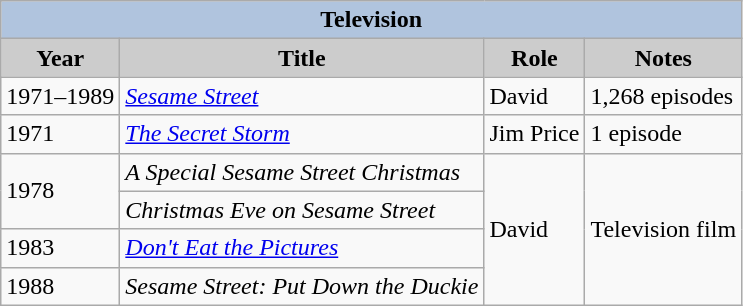<table class="wikitable">
<tr style="text-align:center;">
<th colspan=4 style="background:#B0C4DE;">Television</th>
</tr>
<tr style="text-align:center;">
<th style="background:#ccc;">Year</th>
<th style="background:#ccc;">Title</th>
<th style="background:#ccc;">Role</th>
<th style="background:#ccc;">Notes</th>
</tr>
<tr>
<td>1971–1989</td>
<td><em><a href='#'>Sesame Street</a></em></td>
<td>David</td>
<td>1,268 episodes</td>
</tr>
<tr>
<td>1971</td>
<td><em><a href='#'>The Secret Storm</a></em></td>
<td>Jim Price</td>
<td>1 episode</td>
</tr>
<tr>
<td rowspan="2">1978</td>
<td><em>A Special Sesame Street Christmas</em></td>
<td rowspan="4">David</td>
<td rowspan="4">Television film</td>
</tr>
<tr>
<td><em>Christmas Eve on Sesame Street</em></td>
</tr>
<tr>
<td>1983</td>
<td><em><a href='#'>Don't Eat the Pictures</a></em></td>
</tr>
<tr>
<td>1988</td>
<td><em>Sesame Street: Put Down the Duckie</em></td>
</tr>
</table>
